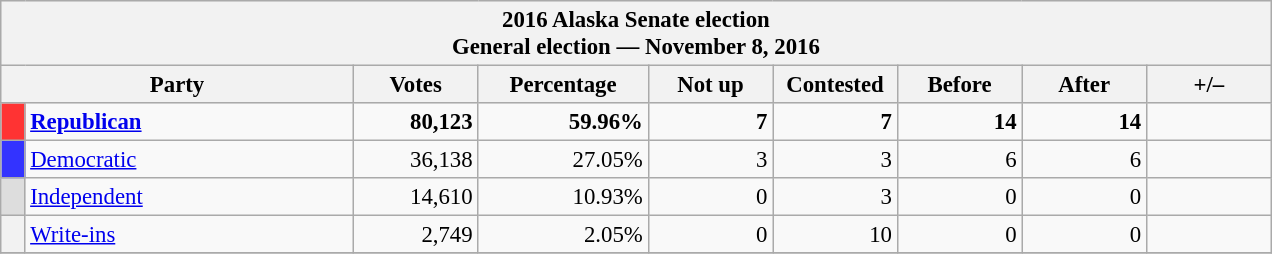<table class="wikitable" style="font-size: 95%;">
<tr style="background-color:#E9E9E9">
<th colspan="9">2016 Alaska Senate election<br>General election — November 8, 2016</th>
</tr>
<tr bgcolor="#EEEEEE" align="center">
<th colspan=2 style="width: 15em">Party</th>
<th style="width: 5em">Votes</th>
<th style="width: 7em">Percentage</th>
<th style="width: 5em">Not up</th>
<th style="width: 5em">Contested</th>
<th style="width: 5em">Before</th>
<th style="width: 5em">After</th>
<th style="width: 5em">+/–</th>
</tr>
<tr>
<th style="background-color:#F33; width: 3px"></th>
<td style="width: 130px"><strong><a href='#'>Republican</a></strong></td>
<td align="right"><strong>80,123</strong></td>
<td align="right"><strong>59.96%</strong></td>
<td align="right"><strong>7</strong></td>
<td align="right"><strong>7</strong></td>
<td align="right"><strong>14</strong></td>
<td align="right"><strong>14</strong></td>
<td align="right"><strong></strong></td>
</tr>
<tr>
<th style="background-color:#33F; width: 3px"></th>
<td style="width: 130px"><a href='#'>Democratic</a></td>
<td align="right">36,138</td>
<td align="right">27.05%</td>
<td align="right">3</td>
<td align="right">3</td>
<td align="right">6</td>
<td align="right">6</td>
<td align="right"></td>
</tr>
<tr>
<th style="background-color:#DDDDDD; width: 3px"></th>
<td style="width: 130px"><a href='#'>Independent</a></td>
<td align="right">14,610</td>
<td align="right">10.93%</td>
<td align="right">0</td>
<td align="right">3</td>
<td align="right">0</td>
<td align="right">0</td>
<td align="right"></td>
</tr>
<tr>
<th style="background-color:; width: 3px"></th>
<td style="width: 130px"><a href='#'>Write-ins</a></td>
<td align="right">2,749</td>
<td align="right">2.05%</td>
<td align="right">0</td>
<td align="right">10</td>
<td align="right">0</td>
<td align="right">0</td>
<td align="right"></td>
</tr>
<tr>
</tr>
</table>
